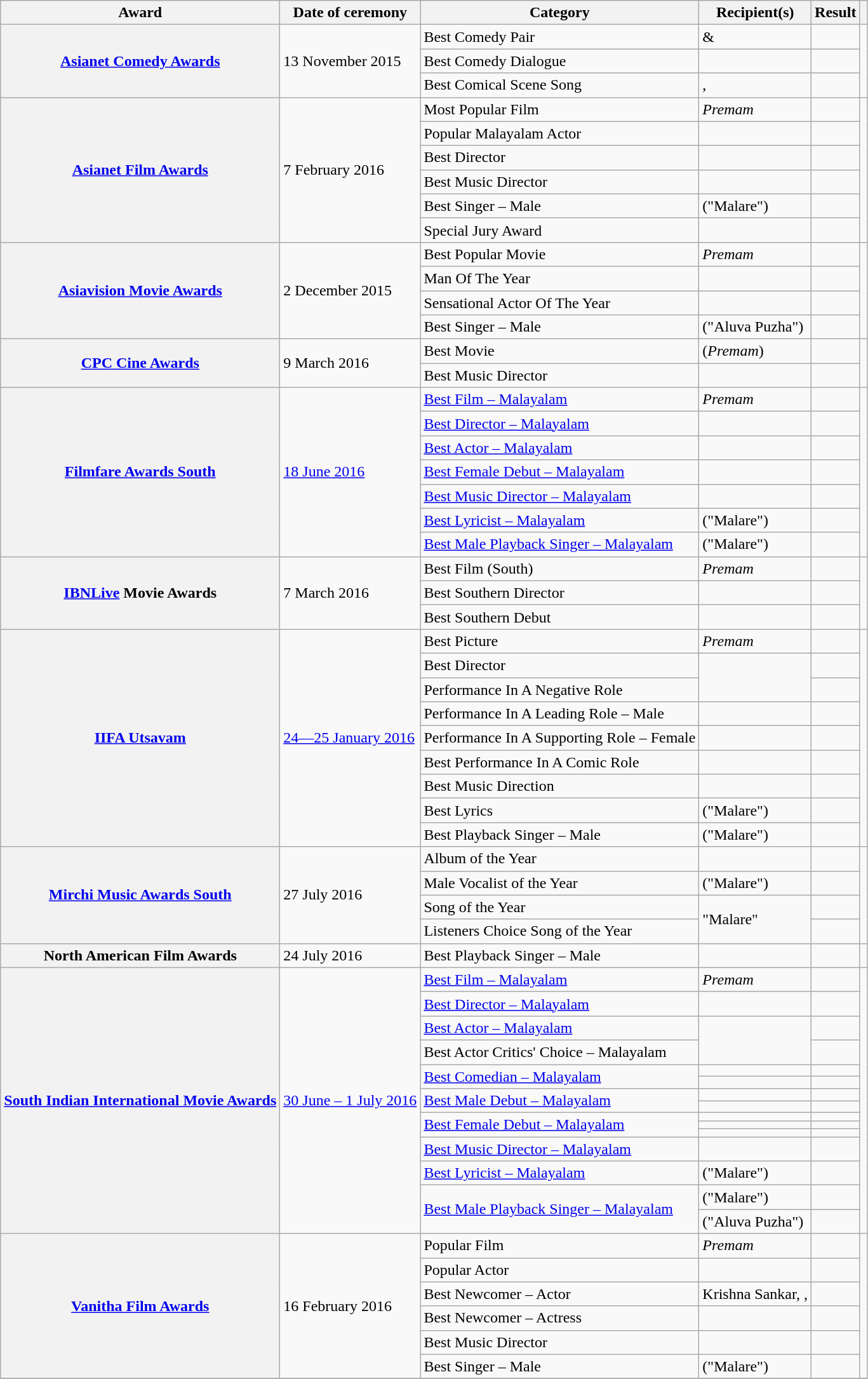<table class="wikitable plainrowheaders sortable">
<tr>
<th scope="col">Award</th>
<th scope="col">Date of ceremony</th>
<th scope="col">Category</th>
<th scope="col">Recipient(s)</th>
<th scope="col" class="unsortable">Result</th>
<th scope="col" class="unsortable"></th>
</tr>
<tr>
<th scope="row" rowspan="3"><a href='#'>Asianet Comedy Awards</a></th>
<td rowspan="3">13 November 2015</td>
<td>Best Comedy Pair</td>
<td> & </td>
<td></td>
<td style="text-align:center;" rowspan="3"></td>
</tr>
<tr>
<td>Best Comedy Dialogue</td>
<td></td>
<td></td>
</tr>
<tr>
<td>Best Comical Scene Song</td>
<td>, </td>
<td></td>
</tr>
<tr>
<th scope="row" rowspan="6"><a href='#'>Asianet Film Awards</a></th>
<td rowspan="6">7 February 2016</td>
<td>Most Popular Film</td>
<td><em>Premam</em></td>
<td></td>
<td style="text-align:center;" rowspan="6"></td>
</tr>
<tr>
<td>Popular Malayalam Actor</td>
<td></td>
<td></td>
</tr>
<tr>
<td>Best Director</td>
<td></td>
<td></td>
</tr>
<tr>
<td>Best Music Director</td>
<td></td>
<td></td>
</tr>
<tr>
<td>Best Singer – Male</td>
<td> ("Malare")</td>
<td></td>
</tr>
<tr>
<td>Special Jury Award</td>
<td></td>
<td></td>
</tr>
<tr>
<th scope="row" rowspan="4"><a href='#'>Asiavision Movie Awards</a></th>
<td rowspan="4">2 December 2015</td>
<td>Best Popular Movie</td>
<td><em>Premam</em></td>
<td></td>
<td style="text-align:center;" rowspan="4"></td>
</tr>
<tr>
<td>Man Of The Year</td>
<td></td>
<td></td>
</tr>
<tr>
<td>Sensational Actor Of The Year</td>
<td></td>
<td></td>
</tr>
<tr>
<td>Best Singer – Male</td>
<td> ("Aluva Puzha")</td>
<td></td>
</tr>
<tr>
<th scope="row" rowspan="2"><a href='#'>CPC Cine Awards</a></th>
<td rowspan="2">9 March 2016</td>
<td>Best Movie</td>
<td> (<em>Premam</em>)</td>
<td></td>
<td style="text-align:center;" rowspan="2"></td>
</tr>
<tr>
<td>Best Music Director</td>
<td></td>
<td></td>
</tr>
<tr>
<th scope="row" rowspan="7"><a href='#'>Filmfare Awards South</a></th>
<td rowspan="7"><a href='#'>18 June 2016</a></td>
<td><a href='#'>Best Film – Malayalam</a></td>
<td><em>Premam</em></td>
<td></td>
<td style="text-align:center;" rowspan="7"><br></td>
</tr>
<tr>
<td><a href='#'>Best Director – Malayalam</a></td>
<td></td>
<td></td>
</tr>
<tr>
<td><a href='#'>Best Actor – Malayalam</a></td>
<td></td>
<td></td>
</tr>
<tr>
<td><a href='#'>Best Female Debut – Malayalam</a></td>
<td></td>
<td></td>
</tr>
<tr>
<td><a href='#'>Best Music Director – Malayalam</a></td>
<td></td>
<td></td>
</tr>
<tr>
<td><a href='#'>Best Lyricist – Malayalam</a></td>
<td> ("Malare")</td>
<td></td>
</tr>
<tr>
<td><a href='#'>Best Male Playback Singer – Malayalam</a></td>
<td> ("Malare")</td>
<td></td>
</tr>
<tr>
<th scope="row" rowspan="3"><a href='#'>IBNLive</a> Movie Awards</th>
<td rowspan="3">7 March 2016</td>
<td>Best Film (South)</td>
<td><em>Premam</em></td>
<td></td>
<td style="text-align:center;" rowspan="3"></td>
</tr>
<tr>
<td>Best Southern Director</td>
<td></td>
<td></td>
</tr>
<tr>
<td>Best Southern Debut</td>
<td></td>
<td></td>
</tr>
<tr>
<th scope="row" rowspan="9"><a href='#'>IIFA Utsavam</a></th>
<td rowspan="9"><a href='#'>24—25 January 2016</a></td>
<td>Best Picture</td>
<td><em>Premam</em></td>
<td></td>
<td style="text-align:center;" rowspan="9"><br></td>
</tr>
<tr>
<td>Best Director</td>
<td rowspan="2"></td>
<td></td>
</tr>
<tr>
<td>Performance In A Negative Role</td>
<td></td>
</tr>
<tr>
<td>Performance In A Leading Role – Male</td>
<td></td>
<td></td>
</tr>
<tr>
<td>Performance In A Supporting Role – Female</td>
<td></td>
<td></td>
</tr>
<tr>
<td>Best Performance In A Comic Role</td>
<td></td>
<td></td>
</tr>
<tr>
<td>Best Music Direction</td>
<td></td>
<td></td>
</tr>
<tr>
<td>Best Lyrics</td>
<td> ("Malare")</td>
<td></td>
</tr>
<tr>
<td>Best Playback Singer – Male</td>
<td> ("Malare")</td>
<td></td>
</tr>
<tr>
<th scope="row" rowspan="4"><a href='#'>Mirchi Music Awards South</a></th>
<td rowspan="4">27 July 2016</td>
<td>Album of the Year</td>
<td></td>
<td></td>
<td style="text-align:center;" rowspan="4"><br></td>
</tr>
<tr>
<td>Male Vocalist of the Year</td>
<td> ("Malare")</td>
<td></td>
</tr>
<tr>
<td>Song of the Year</td>
<td rowspan="2">"Malare"</td>
<td></td>
</tr>
<tr>
<td>Listeners Choice Song of the Year</td>
<td></td>
</tr>
<tr>
<th scope="row">North American Film Awards</th>
<td>24 July 2016</td>
<td>Best Playback Singer – Male</td>
<td></td>
<td></td>
<td style="text-align:center;"></td>
</tr>
<tr>
<th scope="row" rowspan="15"><a href='#'>South Indian International Movie Awards</a></th>
<td rowspan="15"><a href='#'>30 June – 1 July 2016</a></td>
<td><a href='#'>Best Film – Malayalam</a></td>
<td><em>Premam</em></td>
<td></td>
<td style="text-align:center;" rowspan="15"><br></td>
</tr>
<tr>
<td><a href='#'>Best Director – Malayalam</a></td>
<td></td>
<td></td>
</tr>
<tr>
<td><a href='#'>Best Actor – Malayalam</a></td>
<td rowspan="2"></td>
<td></td>
</tr>
<tr>
<td>Best Actor Critics' Choice – Malayalam</td>
<td></td>
</tr>
<tr>
<td rowspan="2"><a href='#'>Best Comedian – Malayalam</a></td>
<td></td>
<td></td>
</tr>
<tr>
<td></td>
<td></td>
</tr>
<tr>
<td rowspan="2"><a href='#'>Best Male Debut – Malayalam</a></td>
<td></td>
<td></td>
</tr>
<tr>
<td></td>
<td></td>
</tr>
<tr>
<td rowspan="3"><a href='#'>Best Female Debut – Malayalam</a></td>
<td></td>
<td></td>
</tr>
<tr>
<td></td>
<td></td>
</tr>
<tr>
<td></td>
<td></td>
</tr>
<tr>
<td><a href='#'>Best Music Director – Malayalam</a></td>
<td></td>
<td></td>
</tr>
<tr>
<td><a href='#'>Best Lyricist – Malayalam</a></td>
<td> ("Malare")</td>
<td></td>
</tr>
<tr>
<td rowspan="2"><a href='#'>Best Male Playback Singer – Malayalam</a></td>
<td> ("Malare")</td>
<td></td>
</tr>
<tr>
<td> ("Aluva Puzha")</td>
<td></td>
</tr>
<tr>
<th scope="row" rowspan="6"><a href='#'>Vanitha Film Awards</a></th>
<td rowspan="6">16 February 2016</td>
<td>Popular Film</td>
<td><em>Premam</em></td>
<td></td>
<td style="text-align:center;" rowspan="6"></td>
</tr>
<tr>
<td>Popular Actor</td>
<td></td>
<td></td>
</tr>
<tr>
<td>Best Newcomer – Actor</td>
<td>Krishna Sankar, , </td>
<td></td>
</tr>
<tr>
<td>Best Newcomer – Actress</td>
<td></td>
<td></td>
</tr>
<tr>
<td>Best Music Director</td>
<td></td>
<td></td>
</tr>
<tr>
<td>Best Singer – Male</td>
<td> ("Malare")</td>
<td></td>
</tr>
<tr>
</tr>
</table>
